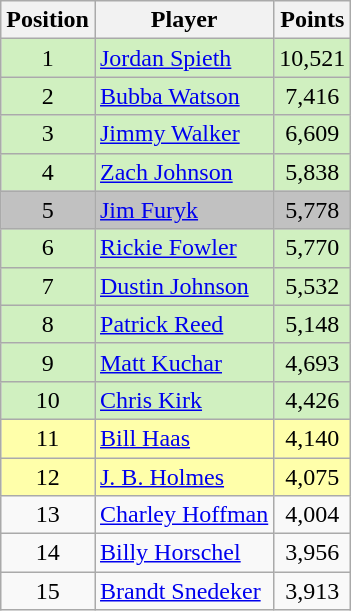<table class=wikitable style="text-align:center">
<tr>
<th>Position</th>
<th>Player</th>
<th>Points</th>
</tr>
<tr style="background:#d0f0c0;">
<td>1</td>
<td align=left><a href='#'>Jordan Spieth</a></td>
<td>10,521</td>
</tr>
<tr style="background:#d0f0c0;">
<td>2</td>
<td align=left><a href='#'>Bubba Watson</a></td>
<td>7,416</td>
</tr>
<tr style="background:#d0f0c0;">
<td>3</td>
<td align=left><a href='#'>Jimmy Walker</a></td>
<td>6,609</td>
</tr>
<tr style="background:#d0f0c0;">
<td>4</td>
<td align=left><a href='#'>Zach Johnson</a></td>
<td>5,838</td>
</tr>
<tr style="background:#c1c1c1;">
<td>5</td>
<td align=left><a href='#'>Jim Furyk</a></td>
<td>5,778</td>
</tr>
<tr style="background:#d0f0c0;">
<td>6</td>
<td align=left><a href='#'>Rickie Fowler</a></td>
<td>5,770</td>
</tr>
<tr style="background:#d0f0c0;">
<td>7</td>
<td align=left><a href='#'>Dustin Johnson</a></td>
<td>5,532</td>
</tr>
<tr style="background:#d0f0c0;">
<td>8</td>
<td align=left><a href='#'>Patrick Reed</a></td>
<td>5,148</td>
</tr>
<tr style="background:#d0f0c0;">
<td>9</td>
<td align=left><a href='#'>Matt Kuchar</a></td>
<td>4,693</td>
</tr>
<tr style="background:#d0f0c0;">
<td>10</td>
<td align=left><a href='#'>Chris Kirk</a></td>
<td>4,426</td>
</tr>
<tr style="background:#ffa;">
<td>11</td>
<td align=left><a href='#'>Bill Haas</a></td>
<td>4,140</td>
</tr>
<tr style="background:#ffa;">
<td>12</td>
<td align=left><a href='#'>J. B. Holmes</a></td>
<td>4,075</td>
</tr>
<tr>
<td>13</td>
<td align=left><a href='#'>Charley Hoffman</a></td>
<td>4,004</td>
</tr>
<tr>
<td>14</td>
<td align=left><a href='#'>Billy Horschel</a></td>
<td>3,956</td>
</tr>
<tr>
<td>15</td>
<td align=left><a href='#'>Brandt Snedeker</a></td>
<td>3,913</td>
</tr>
</table>
